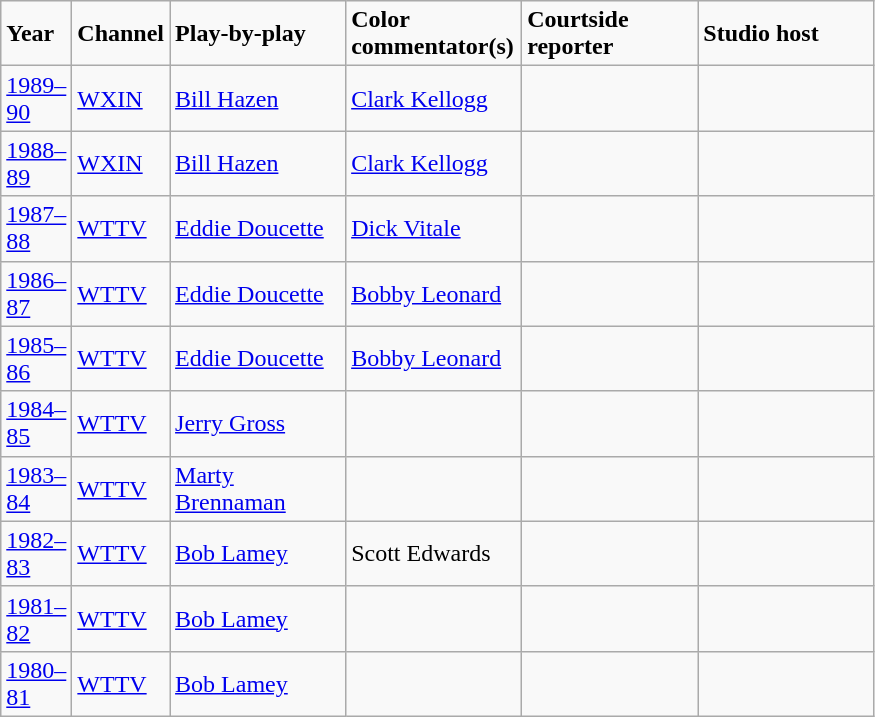<table class="wikitable">
<tr>
<td width="40"><strong>Year</strong></td>
<td width="40"><strong>Channel</strong></td>
<td width="110"><strong>Play-by-play</strong></td>
<td width="110"><strong>Color commentator(s)</strong></td>
<td width="110"><strong>Courtside reporter</strong></td>
<td width="110"><strong>Studio host</strong></td>
</tr>
<tr>
<td><a href='#'>1989–90</a></td>
<td><a href='#'>WXIN</a></td>
<td><a href='#'>Bill Hazen</a></td>
<td><a href='#'>Clark Kellogg</a></td>
<td></td>
<td></td>
</tr>
<tr>
<td><a href='#'>1988–89</a></td>
<td><a href='#'>WXIN</a></td>
<td><a href='#'>Bill Hazen</a></td>
<td><a href='#'>Clark Kellogg</a></td>
<td></td>
<td></td>
</tr>
<tr>
<td><a href='#'>1987–88</a></td>
<td><a href='#'>WTTV</a></td>
<td><a href='#'>Eddie Doucette</a></td>
<td><a href='#'>Dick Vitale</a></td>
<td></td>
<td></td>
</tr>
<tr>
<td><a href='#'>1986–87</a></td>
<td><a href='#'>WTTV</a></td>
<td><a href='#'>Eddie Doucette</a></td>
<td><a href='#'>Bobby Leonard</a></td>
<td></td>
<td></td>
</tr>
<tr>
<td><a href='#'>1985–86</a></td>
<td><a href='#'>WTTV</a></td>
<td><a href='#'>Eddie Doucette</a></td>
<td><a href='#'>Bobby Leonard</a></td>
<td></td>
<td></td>
</tr>
<tr>
<td><a href='#'>1984–85</a></td>
<td><a href='#'>WTTV</a></td>
<td><a href='#'>Jerry Gross</a></td>
<td></td>
<td></td>
<td></td>
</tr>
<tr>
<td><a href='#'>1983–84</a></td>
<td><a href='#'>WTTV</a></td>
<td><a href='#'>Marty Brennaman</a></td>
<td></td>
<td></td>
<td></td>
</tr>
<tr>
<td><a href='#'>1982–83</a></td>
<td><a href='#'>WTTV</a></td>
<td><a href='#'>Bob Lamey</a></td>
<td>Scott Edwards</td>
<td></td>
<td></td>
</tr>
<tr>
<td><a href='#'>1981–82</a></td>
<td><a href='#'>WTTV</a></td>
<td><a href='#'>Bob Lamey</a></td>
<td></td>
<td></td>
<td></td>
</tr>
<tr>
<td><a href='#'>1980–81</a></td>
<td><a href='#'>WTTV</a></td>
<td><a href='#'>Bob Lamey</a></td>
<td></td>
<td></td>
<td></td>
</tr>
</table>
